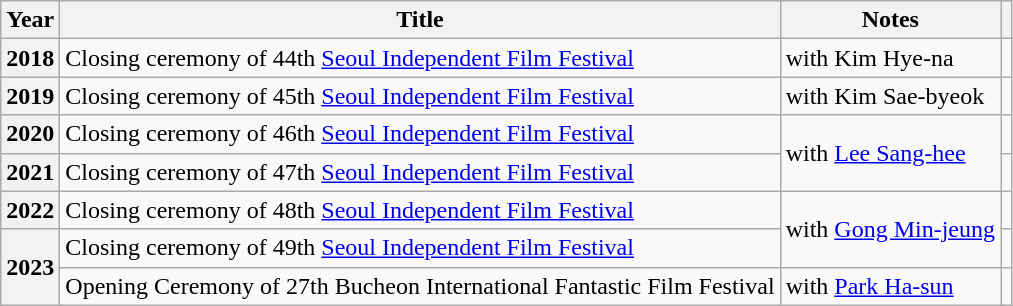<table class="wikitable sortable plainrowheaders">
<tr>
<th scope="col">Year</th>
<th scope="col">Title</th>
<th scope="col">Notes</th>
<th scope="col" class="unsortable"></th>
</tr>
<tr>
<th scope="row">2018</th>
<td>Closing ceremony of 44th <a href='#'>Seoul Independent Film Festival</a></td>
<td>with  Kim Hye-na</td>
<td></td>
</tr>
<tr>
<th scope="row">2019</th>
<td>Closing ceremony of 45th <a href='#'>Seoul Independent Film Festival</a></td>
<td>with Kim Sae-byeok</td>
<td></td>
</tr>
<tr>
<th scope="row">2020</th>
<td>Closing ceremony of 46th <a href='#'>Seoul Independent Film Festival</a></td>
<td rowspan="2">with <a href='#'>Lee Sang-hee</a></td>
<td></td>
</tr>
<tr>
<th scope="row">2021</th>
<td>Closing ceremony of 47th <a href='#'>Seoul Independent Film Festival</a></td>
<td></td>
</tr>
<tr>
<th scope="row">2022</th>
<td>Closing ceremony of 48th <a href='#'>Seoul Independent Film Festival</a></td>
<td rowspan="2">with <a href='#'>Gong Min-jeung</a></td>
<td></td>
</tr>
<tr>
<th scope="row" rowspan="2">2023</th>
<td>Closing ceremony of 49th <a href='#'>Seoul Independent Film Festival</a></td>
<td style="text-align:center"></td>
</tr>
<tr>
<td>Opening Ceremony of 27th Bucheon International Fantastic Film Festival</td>
<td>with <a href='#'>Park Ha-sun</a></td>
<td></td>
</tr>
</table>
